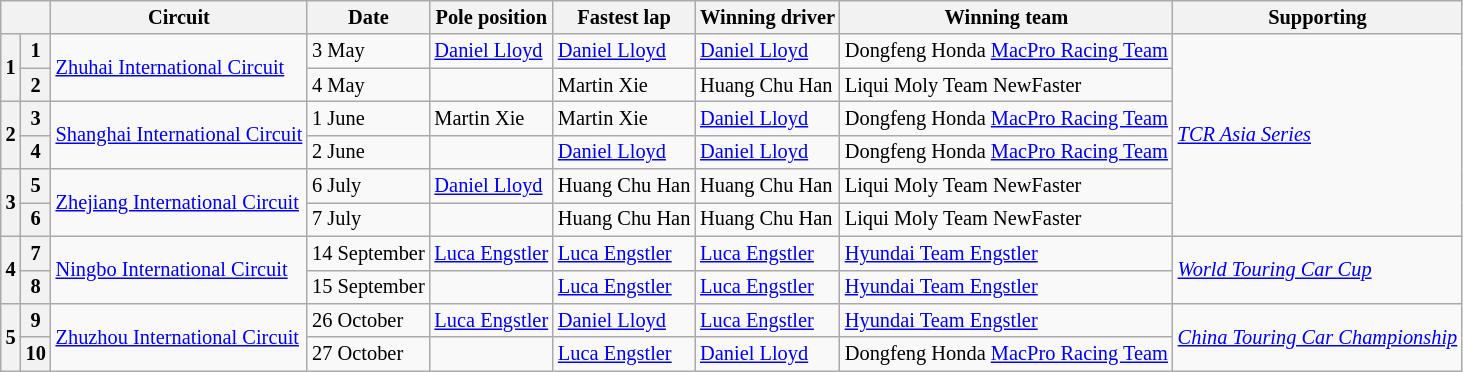<table class="wikitable" style="font-size: 85%">
<tr>
<th colspan="2"></th>
<th>Circuit</th>
<th>Date</th>
<th>Pole position</th>
<th>Fastest lap</th>
<th>Winning driver</th>
<th>Winning team</th>
<th>Supporting</th>
</tr>
<tr>
<th rowspan="2">1</th>
<th>1</th>
<td rowspan="2"><a href='#'>Zhuhai International Circuit</a></td>
<td>3 May</td>
<td> <a href='#'>Daniel Lloyd</a></td>
<td> <a href='#'>Daniel Lloyd</a></td>
<td> <a href='#'>Daniel Lloyd</a></td>
<td> Dongfeng Honda <a href='#'>MacPro Racing Team</a></td>
<td rowspan="6"><em><a href='#'>TCR Asia Series</a></em></td>
</tr>
<tr>
<th>2</th>
<td>4 May</td>
<td></td>
<td> Martin Xie</td>
<td> Huang Chu Han</td>
<td> Liqui Moly Team NewFaster</td>
</tr>
<tr>
<th rowspan="2">2</th>
<th>3</th>
<td rowspan="2"><a href='#'>Shanghai International Circuit</a></td>
<td>1 June</td>
<td> Martin Xie</td>
<td> Martin Xie</td>
<td> <a href='#'>Daniel Lloyd</a></td>
<td> Dongfeng Honda <a href='#'>MacPro Racing Team</a></td>
</tr>
<tr>
<th>4</th>
<td>2 June</td>
<td></td>
<td> <a href='#'>Daniel Lloyd</a></td>
<td> <a href='#'>Daniel Lloyd</a></td>
<td> Dongfeng Honda <a href='#'>MacPro Racing Team</a></td>
</tr>
<tr>
<th rowspan="2">3</th>
<th>5</th>
<td rowspan="2"><a href='#'>Zhejiang International Circuit</a></td>
<td>6 July</td>
<td> <a href='#'>Daniel Lloyd</a></td>
<td> Huang Chu Han</td>
<td> Huang Chu Han</td>
<td> Liqui Moly Team NewFaster</td>
</tr>
<tr>
<th>6</th>
<td>7 July</td>
<td></td>
<td> Huang Chu Han</td>
<td> Huang Chu Han</td>
<td> Liqui Moly Team NewFaster</td>
</tr>
<tr>
<th rowspan="2">4</th>
<th>7</th>
<td rowspan="2"><a href='#'>Ningbo International Circuit</a></td>
<td>14 September</td>
<td> <a href='#'>Luca Engstler</a></td>
<td> <a href='#'>Luca Engstler</a></td>
<td> <a href='#'>Luca Engstler</a></td>
<td> <a href='#'>Hyundai Team Engstler</a></td>
<td rowspan="2"><em><a href='#'>World Touring Car Cup</a></em></td>
</tr>
<tr>
<th>8</th>
<td>15 September</td>
<td></td>
<td> <a href='#'>Luca Engstler</a></td>
<td> <a href='#'>Luca Engstler</a></td>
<td> <a href='#'>Hyundai Team Engstler</a></td>
</tr>
<tr>
<th rowspan="2">5</th>
<th>9</th>
<td rowspan="2"><a href='#'>Zhuzhou International Circuit</a></td>
<td>26 October</td>
<td> <a href='#'>Luca Engstler</a></td>
<td> <a href='#'>Daniel Lloyd</a></td>
<td> <a href='#'>Luca Engstler</a></td>
<td> <a href='#'>Hyundai Team Engstler</a></td>
<td rowspan="2"><em><a href='#'>China Touring Car Championship</a></em></td>
</tr>
<tr>
<th>10</th>
<td>27 October</td>
<td></td>
<td> <a href='#'>Luca Engstler</a></td>
<td> <a href='#'>Daniel Lloyd</a></td>
<td> Dongfeng Honda <a href='#'>MacPro Racing Team</a></td>
</tr>
</table>
